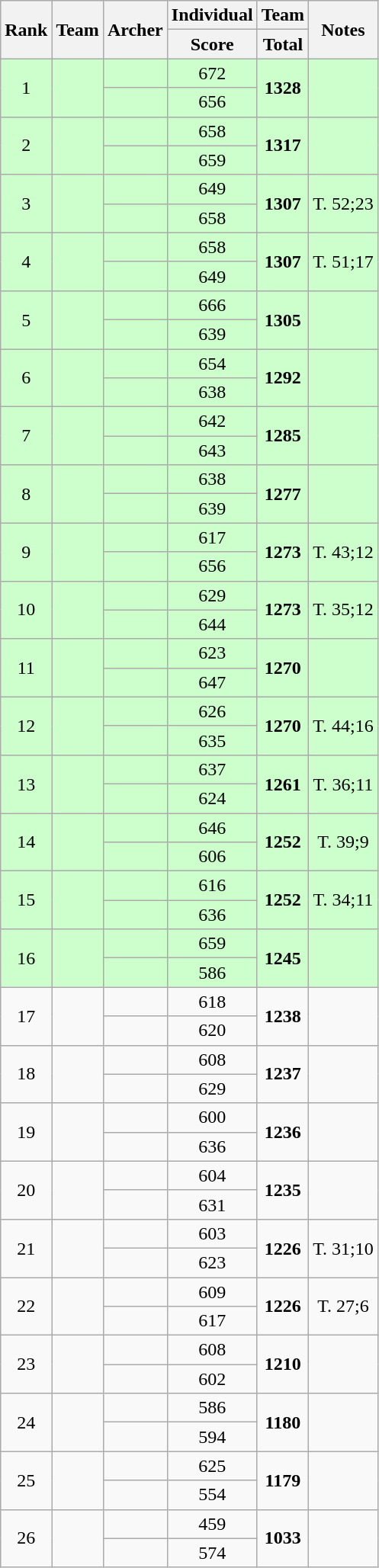<table class="wikitable sortable" style="font-size:100%; text-align:center;">
<tr>
<th rowspan="2">Rank</th>
<th rowspan="2">Team</th>
<th rowspan="2">Archer</th>
<th colspan="1">Individual</th>
<th colspan="1">Team</th>
<th rowspan="2">Notes</th>
</tr>
<tr>
<th>Score</th>
<th>Total</th>
</tr>
<tr bgcolor="#ccffcc">
<td rowspan="2">1</td>
<td align="left" rowspan="2"></td>
<td align="left"></td>
<td>672</td>
<td rowspan="2"><strong>1328</strong></td>
<td rowspan="2"></td>
</tr>
<tr bgcolor="#ccffcc">
<td align="left"></td>
<td>656</td>
</tr>
<tr bgcolor="#ccffcc">
<td rowspan="2">2</td>
<td align="left" rowspan="2"></td>
<td align="left"></td>
<td>658</td>
<td rowspan="2"><strong>1317</strong></td>
<td rowspan="2"></td>
</tr>
<tr bgcolor="#ccffcc">
<td align="left"></td>
<td>659</td>
</tr>
<tr bgcolor="#ccffcc">
<td rowspan="2">3</td>
<td align="left" rowspan="2"></td>
<td align="left"></td>
<td>649</td>
<td rowspan="2"><strong>1307</strong></td>
<td rowspan="2">T. 52;23</td>
</tr>
<tr bgcolor="#ccffcc">
<td align="left"></td>
<td>658</td>
</tr>
<tr bgcolor="#ccffcc">
<td rowspan="2">4</td>
<td align="left" rowspan="2"></td>
<td align="left"></td>
<td>658</td>
<td rowspan="2"><strong>1307</strong></td>
<td rowspan="2">T. 51;17</td>
</tr>
<tr bgcolor="#ccffcc">
<td align="left"></td>
<td>649</td>
</tr>
<tr bgcolor="#ccffcc">
<td rowspan="2">5</td>
<td align="left" rowspan="2"></td>
<td align="left"></td>
<td>666</td>
<td rowspan="2"><strong>1305</strong></td>
<td rowspan="2"></td>
</tr>
<tr bgcolor="#ccffcc">
<td align="left"></td>
<td>639</td>
</tr>
<tr bgcolor="#ccffcc">
<td rowspan="2">6</td>
<td align="left" rowspan="2"></td>
<td align="left"></td>
<td>654</td>
<td rowspan="2"><strong>1292</strong></td>
<td rowspan="2"></td>
</tr>
<tr bgcolor="#ccffcc">
<td align="left"></td>
<td>638</td>
</tr>
<tr bgcolor="#ccffcc">
<td rowspan="2">7</td>
<td align="left" rowspan="2"></td>
<td align="left"></td>
<td>642</td>
<td rowspan="2"><strong>1285</strong></td>
<td rowspan="2"></td>
</tr>
<tr bgcolor="#ccffcc">
<td align="left"></td>
<td>643</td>
</tr>
<tr bgcolor="#ccffcc">
<td rowspan="2">8</td>
<td align="left" rowspan="2"></td>
<td align="left"></td>
<td>638</td>
<td rowspan="2"><strong>1277</strong></td>
<td rowspan="2"></td>
</tr>
<tr bgcolor="#ccffcc">
<td align="left"></td>
<td>639</td>
</tr>
<tr bgcolor="#ccffcc">
<td rowspan="2">9</td>
<td align="left" rowspan="2"></td>
<td align="left"></td>
<td>617</td>
<td rowspan="2"><strong>1273</strong></td>
<td rowspan="2">T. 43;12</td>
</tr>
<tr bgcolor="#ccffcc">
<td align="left"></td>
<td>656</td>
</tr>
<tr bgcolor="#ccffcc">
<td rowspan="2">10</td>
<td align="left" rowspan="2"></td>
<td align="left"></td>
<td>629</td>
<td rowspan="2"><strong>1273</strong></td>
<td rowspan="2">T. 35;12</td>
</tr>
<tr bgcolor="#ccffcc">
<td align="left"></td>
<td>644</td>
</tr>
<tr bgcolor="#ccffcc">
<td rowspan="2">11</td>
<td align="left" rowspan="2"></td>
<td align="left"></td>
<td>623</td>
<td rowspan="2"><strong>1270</strong></td>
<td rowspan="2"></td>
</tr>
<tr bgcolor="#ccffcc">
<td align="left"></td>
<td>647</td>
</tr>
<tr bgcolor="#ccffcc">
<td rowspan="2">12</td>
<td align="left" rowspan="2"></td>
<td align="left"></td>
<td>626</td>
<td rowspan="2"><strong>1270</strong></td>
<td rowspan="2">T. 44;16</td>
</tr>
<tr bgcolor="#ccffcc">
<td align="left"></td>
<td>635</td>
</tr>
<tr bgcolor="#ccffcc">
<td rowspan="2">13</td>
<td align="left" rowspan="2"></td>
<td align="left"></td>
<td>637</td>
<td rowspan="2"><strong>1261</strong></td>
<td rowspan="2">T. 36;11</td>
</tr>
<tr bgcolor="#ccffcc">
<td align="left"></td>
<td>624</td>
</tr>
<tr bgcolor="#ccffcc">
<td rowspan="2">14</td>
<td align="left" rowspan="2"></td>
<td align="left"></td>
<td>646</td>
<td rowspan="2"><strong>1252</strong></td>
<td rowspan="2">T. 39;9</td>
</tr>
<tr bgcolor="#ccffcc">
<td align="left"></td>
<td>606</td>
</tr>
<tr bgcolor="#ccffcc">
<td rowspan="2">15</td>
<td align="left" rowspan="2"></td>
<td align="left"></td>
<td>616</td>
<td rowspan="2"><strong>1252</strong></td>
<td rowspan="2">T. 34;11</td>
</tr>
<tr bgcolor="#ccffcc">
<td align="left"></td>
<td>636</td>
</tr>
<tr bgcolor="#ccffcc">
<td rowspan="2">16</td>
<td align="left" rowspan="2"></td>
<td align="left"></td>
<td>659</td>
<td rowspan="2"><strong>1245</strong></td>
<td rowspan="2"></td>
</tr>
<tr bgcolor="#ccffcc">
<td align="left"></td>
<td>586</td>
</tr>
<tr>
<td rowspan="2">17</td>
<td align="left" rowspan="2"></td>
<td align="left"></td>
<td>618</td>
<td rowspan="2"><strong>1238</strong></td>
<td rowspan="2"></td>
</tr>
<tr>
<td align="left"></td>
<td>620</td>
</tr>
<tr>
<td rowspan="2">18</td>
<td align="left" rowspan="2"></td>
<td align="left"></td>
<td>608</td>
<td rowspan="2"><strong>1237</strong></td>
<td rowspan="2"></td>
</tr>
<tr>
<td align="left"></td>
<td>629</td>
</tr>
<tr>
<td rowspan="2">19</td>
<td align="left" rowspan="2"></td>
<td align="left"></td>
<td>600</td>
<td rowspan="2"><strong>1236</strong></td>
<td rowspan="2"></td>
</tr>
<tr>
<td align="left"></td>
<td>636</td>
</tr>
<tr>
<td rowspan="2">20</td>
<td align="left" rowspan="2"></td>
<td align="left"></td>
<td>604</td>
<td rowspan="2"><strong>1235</strong></td>
<td rowspan="2"></td>
</tr>
<tr>
<td align="left"></td>
<td>631</td>
</tr>
<tr>
<td rowspan="2">21</td>
<td align="left" rowspan="2"></td>
<td align="left"></td>
<td>603</td>
<td rowspan="2"><strong>1226</strong></td>
<td rowspan="2">T. 31;10</td>
</tr>
<tr>
<td align="left"></td>
<td>623</td>
</tr>
<tr>
<td rowspan="2">22</td>
<td align="left" rowspan="2"></td>
<td align="left"></td>
<td>609</td>
<td rowspan="2"><strong>1226</strong></td>
<td rowspan="2">T. 27;6</td>
</tr>
<tr>
<td align="left"></td>
<td>617</td>
</tr>
<tr>
<td rowspan="2">23</td>
<td align="left" rowspan="2"></td>
<td align="left"></td>
<td>608</td>
<td rowspan="2"><strong>1210</strong></td>
<td rowspan="2"></td>
</tr>
<tr>
<td align="left"></td>
<td>602</td>
</tr>
<tr>
<td rowspan="2">24</td>
<td align="left" rowspan="2"></td>
<td align="left"></td>
<td>586</td>
<td rowspan="2"><strong>1180</strong></td>
<td rowspan="2"></td>
</tr>
<tr>
<td align="left"></td>
<td>594</td>
</tr>
<tr>
<td rowspan="2">25</td>
<td align="left" rowspan="2"></td>
<td align="left"></td>
<td>625</td>
<td rowspan="2"><strong>1179</strong></td>
<td rowspan="2"></td>
</tr>
<tr>
<td align="left"></td>
<td>554</td>
</tr>
<tr>
<td rowspan="2">26</td>
<td align="left" rowspan="2"></td>
<td align="left"></td>
<td>459</td>
<td rowspan="2"><strong>1033</strong></td>
<td rowspan="2"></td>
</tr>
<tr>
<td align="left"></td>
<td>574</td>
</tr>
</table>
